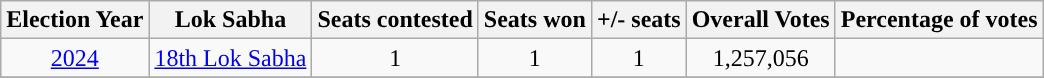<table class="wikitable" style="text-align:center">
<tr>
<th Style="background-color:">Election Year</th>
<th Style="background-color:">Lok Sabha</th>
<th Style="background-color:">Seats contested</th>
<th Style="background-color:">Seats won</th>
<th Style="background-color:">+/- seats</th>
<th Style="background-color:">Overall Votes</th>
<th Style="background-color:">Percentage of votes</th>
</tr>
<tr>
<td><a href='#'>2024</a></td>
<td><a href='#'>18th Lok Sabha</a></td>
<td>1</td>
<td>1</td>
<td> 1</td>
<td>1,257,056</td>
<td></td>
</tr>
<tr>
</tr>
</table>
